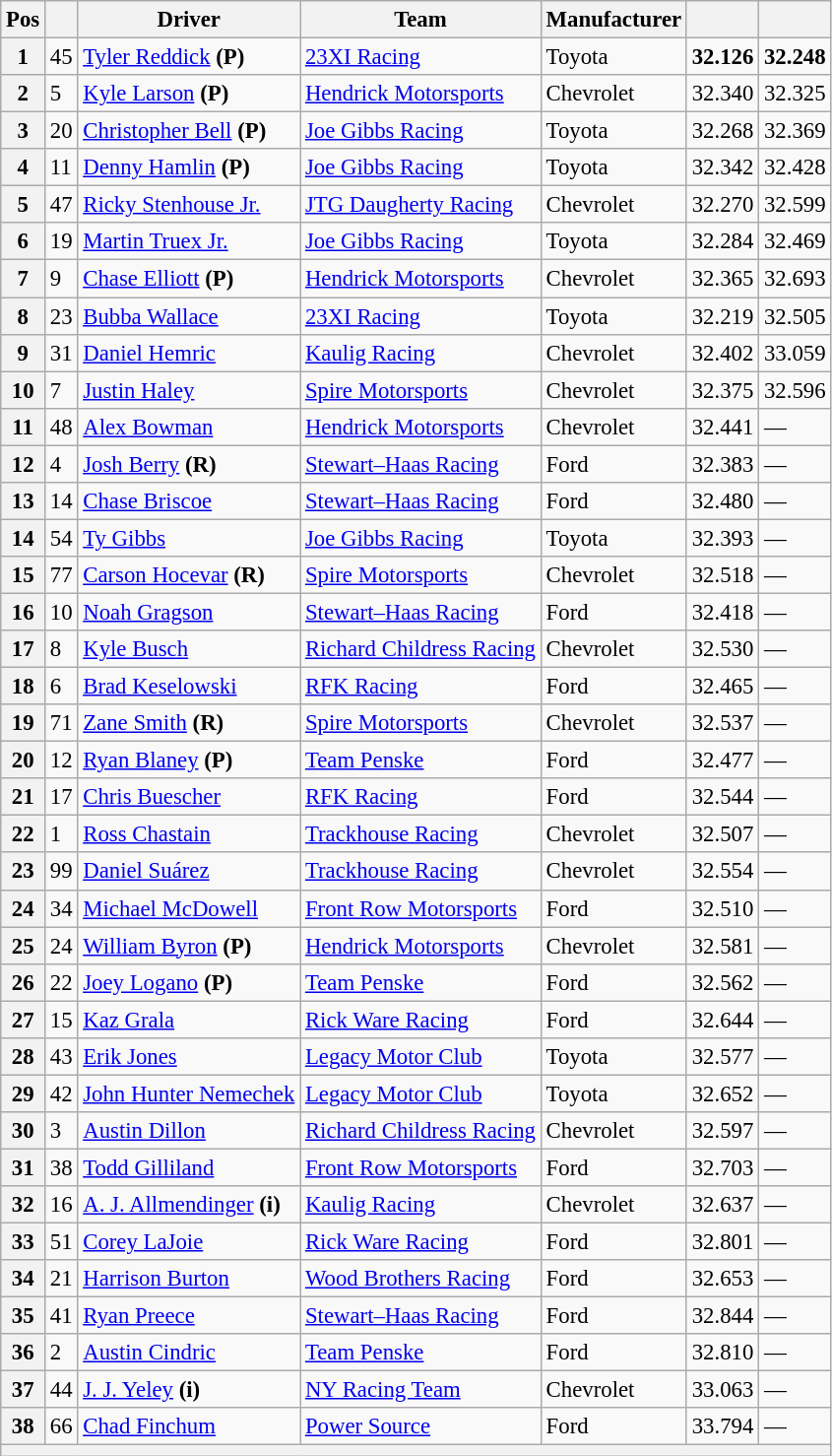<table class="wikitable" style="font-size:95%">
<tr>
<th>Pos</th>
<th></th>
<th>Driver</th>
<th>Team</th>
<th>Manufacturer</th>
<th></th>
<th></th>
</tr>
<tr>
<th>1</th>
<td>45</td>
<td><a href='#'>Tyler Reddick</a> <strong>(P)</strong></td>
<td><a href='#'>23XI Racing</a></td>
<td>Toyota</td>
<td><strong>32.126</strong></td>
<td><strong>32.248</strong></td>
</tr>
<tr>
<th>2</th>
<td>5</td>
<td><a href='#'>Kyle Larson</a> <strong>(P)</strong></td>
<td><a href='#'>Hendrick Motorsports</a></td>
<td>Chevrolet</td>
<td>32.340</td>
<td>32.325</td>
</tr>
<tr>
<th>3</th>
<td>20</td>
<td><a href='#'>Christopher Bell</a> <strong>(P)</strong></td>
<td><a href='#'>Joe Gibbs Racing</a></td>
<td>Toyota</td>
<td>32.268</td>
<td>32.369</td>
</tr>
<tr>
<th>4</th>
<td>11</td>
<td><a href='#'>Denny Hamlin</a> <strong>(P)</strong></td>
<td><a href='#'>Joe Gibbs Racing</a></td>
<td>Toyota</td>
<td>32.342</td>
<td>32.428</td>
</tr>
<tr>
<th>5</th>
<td>47</td>
<td><a href='#'>Ricky Stenhouse Jr.</a></td>
<td><a href='#'>JTG Daugherty Racing</a></td>
<td>Chevrolet</td>
<td>32.270</td>
<td>32.599</td>
</tr>
<tr>
<th>6</th>
<td>19</td>
<td><a href='#'>Martin Truex Jr.</a></td>
<td><a href='#'>Joe Gibbs Racing</a></td>
<td>Toyota</td>
<td>32.284</td>
<td>32.469</td>
</tr>
<tr>
<th>7</th>
<td>9</td>
<td><a href='#'>Chase Elliott</a> <strong>(P)</strong></td>
<td><a href='#'>Hendrick Motorsports</a></td>
<td>Chevrolet</td>
<td>32.365</td>
<td>32.693</td>
</tr>
<tr>
<th>8</th>
<td>23</td>
<td><a href='#'>Bubba Wallace</a></td>
<td><a href='#'>23XI Racing</a></td>
<td>Toyota</td>
<td>32.219</td>
<td>32.505</td>
</tr>
<tr>
<th>9</th>
<td>31</td>
<td><a href='#'>Daniel Hemric</a></td>
<td><a href='#'>Kaulig Racing</a></td>
<td>Chevrolet</td>
<td>32.402</td>
<td>33.059</td>
</tr>
<tr>
<th>10</th>
<td>7</td>
<td><a href='#'>Justin Haley</a></td>
<td><a href='#'>Spire Motorsports</a></td>
<td>Chevrolet</td>
<td>32.375</td>
<td>32.596</td>
</tr>
<tr>
<th>11</th>
<td>48</td>
<td><a href='#'>Alex Bowman</a></td>
<td><a href='#'>Hendrick Motorsports</a></td>
<td>Chevrolet</td>
<td>32.441</td>
<td>—</td>
</tr>
<tr>
<th>12</th>
<td>4</td>
<td><a href='#'>Josh Berry</a> <strong>(R)</strong></td>
<td><a href='#'>Stewart–Haas Racing</a></td>
<td>Ford</td>
<td>32.383</td>
<td>—</td>
</tr>
<tr>
<th>13</th>
<td>14</td>
<td><a href='#'>Chase Briscoe</a></td>
<td><a href='#'>Stewart–Haas Racing</a></td>
<td>Ford</td>
<td>32.480</td>
<td>—</td>
</tr>
<tr>
<th>14</th>
<td>54</td>
<td><a href='#'>Ty Gibbs</a></td>
<td><a href='#'>Joe Gibbs Racing</a></td>
<td>Toyota</td>
<td>32.393</td>
<td>—</td>
</tr>
<tr>
<th>15</th>
<td>77</td>
<td><a href='#'>Carson Hocevar</a> <strong>(R)</strong></td>
<td><a href='#'>Spire Motorsports</a></td>
<td>Chevrolet</td>
<td>32.518</td>
<td>—</td>
</tr>
<tr>
<th>16</th>
<td>10</td>
<td><a href='#'>Noah Gragson</a></td>
<td><a href='#'>Stewart–Haas Racing</a></td>
<td>Ford</td>
<td>32.418</td>
<td>—</td>
</tr>
<tr>
<th>17</th>
<td>8</td>
<td><a href='#'>Kyle Busch</a></td>
<td><a href='#'>Richard Childress Racing</a></td>
<td>Chevrolet</td>
<td>32.530</td>
<td>—</td>
</tr>
<tr>
<th>18</th>
<td>6</td>
<td><a href='#'>Brad Keselowski</a></td>
<td><a href='#'>RFK Racing</a></td>
<td>Ford</td>
<td>32.465</td>
<td>—</td>
</tr>
<tr>
<th>19</th>
<td>71</td>
<td><a href='#'>Zane Smith</a> <strong>(R)</strong></td>
<td><a href='#'>Spire Motorsports</a></td>
<td>Chevrolet</td>
<td>32.537</td>
<td>—</td>
</tr>
<tr>
<th>20</th>
<td>12</td>
<td><a href='#'>Ryan Blaney</a> <strong>(P)</strong></td>
<td><a href='#'>Team Penske</a></td>
<td>Ford</td>
<td>32.477</td>
<td>—</td>
</tr>
<tr>
<th>21</th>
<td>17</td>
<td><a href='#'>Chris Buescher</a></td>
<td><a href='#'>RFK Racing</a></td>
<td>Ford</td>
<td>32.544</td>
<td>—</td>
</tr>
<tr>
<th>22</th>
<td>1</td>
<td><a href='#'>Ross Chastain</a></td>
<td><a href='#'>Trackhouse Racing</a></td>
<td>Chevrolet</td>
<td>32.507</td>
<td>—</td>
</tr>
<tr>
<th>23</th>
<td>99</td>
<td><a href='#'>Daniel Suárez</a></td>
<td><a href='#'>Trackhouse Racing</a></td>
<td>Chevrolet</td>
<td>32.554</td>
<td>—</td>
</tr>
<tr>
<th>24</th>
<td>34</td>
<td><a href='#'>Michael McDowell</a></td>
<td><a href='#'>Front Row Motorsports</a></td>
<td>Ford</td>
<td>32.510</td>
<td>—</td>
</tr>
<tr>
<th>25</th>
<td>24</td>
<td><a href='#'>William Byron</a> <strong>(P)</strong></td>
<td><a href='#'>Hendrick Motorsports</a></td>
<td>Chevrolet</td>
<td>32.581</td>
<td>—</td>
</tr>
<tr>
<th>26</th>
<td>22</td>
<td><a href='#'>Joey Logano</a> <strong>(P)</strong></td>
<td><a href='#'>Team Penske</a></td>
<td>Ford</td>
<td>32.562</td>
<td>—</td>
</tr>
<tr>
<th>27</th>
<td>15</td>
<td><a href='#'>Kaz Grala</a></td>
<td><a href='#'>Rick Ware Racing</a></td>
<td>Ford</td>
<td>32.644</td>
<td>—</td>
</tr>
<tr>
<th>28</th>
<td>43</td>
<td><a href='#'>Erik Jones</a></td>
<td><a href='#'>Legacy Motor Club</a></td>
<td>Toyota</td>
<td>32.577</td>
<td>—</td>
</tr>
<tr>
<th>29</th>
<td>42</td>
<td><a href='#'>John Hunter Nemechek</a></td>
<td><a href='#'>Legacy Motor Club</a></td>
<td>Toyota</td>
<td>32.652</td>
<td>—</td>
</tr>
<tr>
<th>30</th>
<td>3</td>
<td><a href='#'>Austin Dillon</a></td>
<td><a href='#'>Richard Childress Racing</a></td>
<td>Chevrolet</td>
<td>32.597</td>
<td>—</td>
</tr>
<tr>
<th>31</th>
<td>38</td>
<td><a href='#'>Todd Gilliland</a></td>
<td><a href='#'>Front Row Motorsports</a></td>
<td>Ford</td>
<td>32.703</td>
<td>—</td>
</tr>
<tr>
<th>32</th>
<td>16</td>
<td><a href='#'>A. J. Allmendinger</a> <strong>(i)</strong></td>
<td><a href='#'>Kaulig Racing</a></td>
<td>Chevrolet</td>
<td>32.637</td>
<td>—</td>
</tr>
<tr>
<th>33</th>
<td>51</td>
<td><a href='#'>Corey LaJoie</a></td>
<td><a href='#'>Rick Ware Racing</a></td>
<td>Ford</td>
<td>32.801</td>
<td>—</td>
</tr>
<tr>
<th>34</th>
<td>21</td>
<td><a href='#'>Harrison Burton</a></td>
<td><a href='#'>Wood Brothers Racing</a></td>
<td>Ford</td>
<td>32.653</td>
<td>—</td>
</tr>
<tr>
<th>35</th>
<td>41</td>
<td><a href='#'>Ryan Preece</a></td>
<td><a href='#'>Stewart–Haas Racing</a></td>
<td>Ford</td>
<td>32.844</td>
<td>—</td>
</tr>
<tr>
<th>36</th>
<td>2</td>
<td><a href='#'>Austin Cindric</a></td>
<td><a href='#'>Team Penske</a></td>
<td>Ford</td>
<td>32.810</td>
<td>—</td>
</tr>
<tr>
<th>37</th>
<td>44</td>
<td><a href='#'>J. J. Yeley</a> <strong>(i)</strong></td>
<td><a href='#'>NY Racing Team</a></td>
<td>Chevrolet</td>
<td>33.063</td>
<td>—</td>
</tr>
<tr>
<th>38</th>
<td>66</td>
<td><a href='#'>Chad Finchum</a></td>
<td><a href='#'>Power Source</a></td>
<td>Ford</td>
<td>33.794</td>
<td>—</td>
</tr>
<tr>
<th colspan="7"></th>
</tr>
</table>
